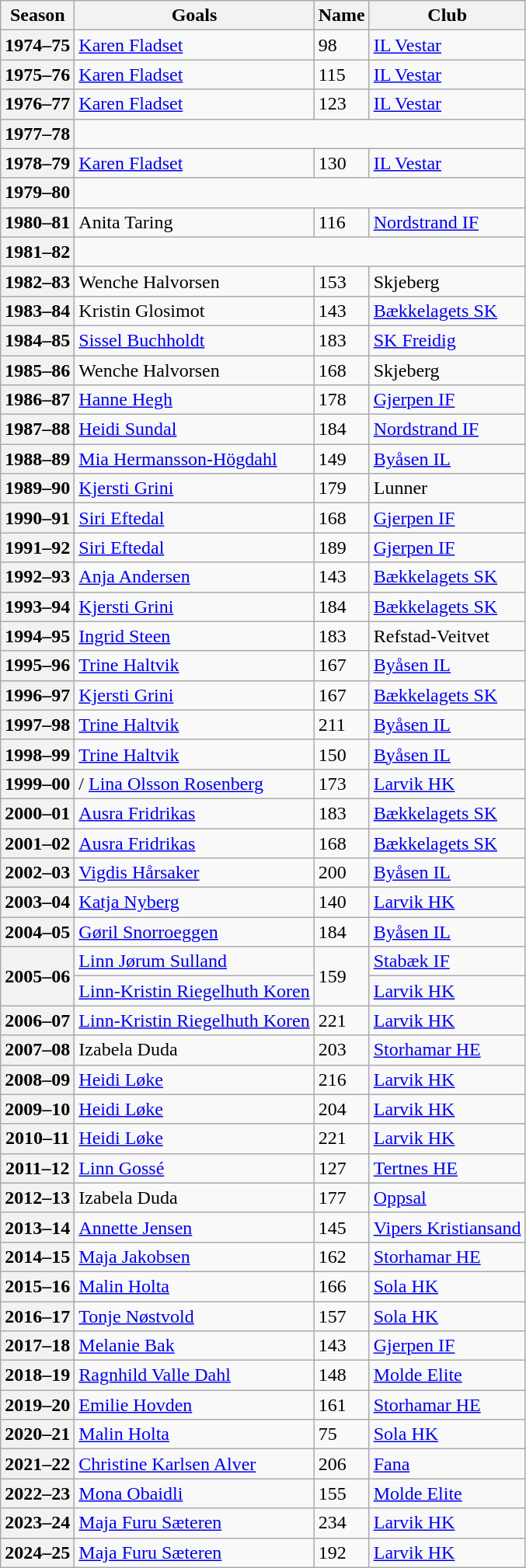<table class="wikitable sortable" style="text-align: left;">
<tr>
<th>Season</th>
<th>Goals</th>
<th>Name</th>
<th>Club</th>
</tr>
<tr>
<th>1974–75</th>
<td> <a href='#'>Karen Fladset</a></td>
<td>98</td>
<td><a href='#'>IL Vestar</a></td>
</tr>
<tr>
<th>1975–76</th>
<td> <a href='#'>Karen Fladset</a></td>
<td>115</td>
<td><a href='#'>IL Vestar</a></td>
</tr>
<tr>
<th>1976–77</th>
<td> <a href='#'>Karen Fladset</a></td>
<td>123</td>
<td><a href='#'>IL Vestar</a></td>
</tr>
<tr>
<th>1977–78</th>
</tr>
<tr>
<th>1978–79</th>
<td> <a href='#'>Karen Fladset</a></td>
<td>130</td>
<td><a href='#'>IL Vestar</a></td>
</tr>
<tr>
<th>1979–80</th>
</tr>
<tr>
<th>1980–81</th>
<td> Anita Taring</td>
<td>116</td>
<td><a href='#'>Nordstrand IF</a></td>
</tr>
<tr>
<th>1981–82</th>
</tr>
<tr>
<th>1982–83</th>
<td> Wenche Halvorsen</td>
<td>153</td>
<td>Skjeberg</td>
</tr>
<tr>
<th>1983–84</th>
<td> Kristin Glosimot</td>
<td>143</td>
<td><a href='#'>Bækkelagets SK</a></td>
</tr>
<tr>
<th>1984–85</th>
<td> <a href='#'>Sissel Buchholdt</a></td>
<td>183</td>
<td><a href='#'>SK Freidig</a></td>
</tr>
<tr>
<th>1985–86</th>
<td> Wenche Halvorsen</td>
<td>168</td>
<td>Skjeberg</td>
</tr>
<tr>
<th>1986–87</th>
<td> <a href='#'>Hanne Hegh</a></td>
<td>178</td>
<td><a href='#'>Gjerpen IF</a></td>
</tr>
<tr>
<th>1987–88</th>
<td> <a href='#'>Heidi Sundal</a></td>
<td>184</td>
<td><a href='#'>Nordstrand IF</a></td>
</tr>
<tr>
<th>1988–89</th>
<td> <a href='#'>Mia Hermansson-Högdahl</a></td>
<td>149</td>
<td><a href='#'>Byåsen IL</a></td>
</tr>
<tr>
<th>1989–90</th>
<td> <a href='#'>Kjersti Grini</a></td>
<td>179</td>
<td>Lunner</td>
</tr>
<tr>
<th>1990–91</th>
<td> <a href='#'>Siri Eftedal</a></td>
<td>168</td>
<td><a href='#'>Gjerpen IF</a></td>
</tr>
<tr>
<th>1991–92</th>
<td> <a href='#'>Siri Eftedal</a></td>
<td>189</td>
<td><a href='#'>Gjerpen IF</a></td>
</tr>
<tr>
<th>1992–93</th>
<td> <a href='#'>Anja Andersen</a></td>
<td>143</td>
<td><a href='#'>Bækkelagets SK</a></td>
</tr>
<tr>
<th>1993–94</th>
<td> <a href='#'>Kjersti Grini</a></td>
<td>184</td>
<td><a href='#'>Bækkelagets SK</a></td>
</tr>
<tr>
<th>1994–95</th>
<td> <a href='#'>Ingrid Steen</a></td>
<td>183</td>
<td>Refstad-Veitvet</td>
</tr>
<tr>
<th>1995–96</th>
<td> <a href='#'>Trine Haltvik</a></td>
<td>167</td>
<td><a href='#'>Byåsen IL</a></td>
</tr>
<tr>
<th>1996–97</th>
<td> <a href='#'>Kjersti Grini</a></td>
<td>167</td>
<td><a href='#'>Bækkelagets SK</a></td>
</tr>
<tr>
<th>1997–98</th>
<td> <a href='#'>Trine Haltvik</a></td>
<td>211</td>
<td><a href='#'>Byåsen IL</a></td>
</tr>
<tr>
<th>1998–99</th>
<td> <a href='#'>Trine Haltvik</a></td>
<td>150</td>
<td><a href='#'>Byåsen IL</a></td>
</tr>
<tr>
<th>1999–00</th>
<td>/ <a href='#'>Lina Olsson Rosenberg</a></td>
<td>173</td>
<td><a href='#'>Larvik HK</a></td>
</tr>
<tr>
<th>2000–01</th>
<td> <a href='#'>Ausra Fridrikas</a></td>
<td>183</td>
<td><a href='#'>Bækkelagets SK</a></td>
</tr>
<tr>
<th>2001–02</th>
<td> <a href='#'>Ausra Fridrikas</a></td>
<td>168</td>
<td><a href='#'>Bækkelagets SK</a></td>
</tr>
<tr>
<th>2002–03</th>
<td> <a href='#'>Vigdis Hårsaker</a></td>
<td>200</td>
<td><a href='#'>Byåsen IL</a></td>
</tr>
<tr>
<th>2003–04</th>
<td> <a href='#'>Katja Nyberg</a></td>
<td>140</td>
<td><a href='#'>Larvik HK</a></td>
</tr>
<tr>
<th>2004–05</th>
<td> <a href='#'>Gøril Snorroeggen</a></td>
<td>184</td>
<td><a href='#'>Byåsen IL</a></td>
</tr>
<tr>
<th rowspan=2 style="text-align:center;"><strong>2005–06</strong></th>
<td> <a href='#'>Linn Jørum Sulland</a></td>
<td rowspan=2 ">159</td>
<td><a href='#'>Stabæk IF</a></td>
</tr>
<tr>
<td> <a href='#'>Linn-Kristin Riegelhuth Koren</a></td>
<td><a href='#'>Larvik HK</a></td>
</tr>
<tr>
<th>2006–07</th>
<td> <a href='#'>Linn-Kristin Riegelhuth Koren</a></td>
<td>221</td>
<td><a href='#'>Larvik HK</a></td>
</tr>
<tr>
<th>2007–08</th>
<td> Izabela Duda</td>
<td>203</td>
<td><a href='#'>Storhamar HE</a></td>
</tr>
<tr>
<th>2008–09</th>
<td> <a href='#'>Heidi Løke</a></td>
<td>216</td>
<td><a href='#'>Larvik HK</a></td>
</tr>
<tr>
<th>2009–10</th>
<td> <a href='#'>Heidi Løke</a></td>
<td>204</td>
<td><a href='#'>Larvik HK</a></td>
</tr>
<tr>
<th>2010–11</th>
<td> <a href='#'>Heidi Løke</a></td>
<td>221</td>
<td><a href='#'>Larvik HK</a></td>
</tr>
<tr>
<th>2011–12</th>
<td> <a href='#'>Linn Gossé</a></td>
<td>127</td>
<td><a href='#'>Tertnes HE</a></td>
</tr>
<tr>
<th>2012–13</th>
<td> Izabela Duda</td>
<td>177</td>
<td><a href='#'>Oppsal</a></td>
</tr>
<tr>
<th>2013–14</th>
<td> <a href='#'>Annette Jensen</a></td>
<td>145</td>
<td><a href='#'>Vipers Kristiansand</a></td>
</tr>
<tr>
<th>2014–15</th>
<td> <a href='#'>Maja Jakobsen</a></td>
<td>162</td>
<td><a href='#'>Storhamar HE</a></td>
</tr>
<tr>
<th>2015–16</th>
<td> <a href='#'>Malin Holta</a></td>
<td>166</td>
<td><a href='#'>Sola HK</a></td>
</tr>
<tr>
<th>2016–17</th>
<td> <a href='#'>Tonje Nøstvold</a></td>
<td>157</td>
<td><a href='#'>Sola HK</a></td>
</tr>
<tr>
<th>2017–18</th>
<td> <a href='#'>Melanie Bak</a></td>
<td>143</td>
<td><a href='#'>Gjerpen IF</a></td>
</tr>
<tr>
<th>2018–19</th>
<td> <a href='#'>Ragnhild Valle Dahl</a></td>
<td>148</td>
<td><a href='#'>Molde Elite</a></td>
</tr>
<tr>
<th>2019–20</th>
<td> <a href='#'>Emilie Hovden</a></td>
<td>161</td>
<td><a href='#'>Storhamar HE</a></td>
</tr>
<tr>
<th>2020–21</th>
<td> <a href='#'>Malin Holta</a></td>
<td>75</td>
<td><a href='#'>Sola HK</a></td>
</tr>
<tr>
<th>2021–22</th>
<td> <a href='#'>Christine Karlsen Alver</a></td>
<td>206</td>
<td><a href='#'>Fana</a></td>
</tr>
<tr>
<th>2022–23</th>
<td> <a href='#'>Mona Obaidli</a></td>
<td>155</td>
<td><a href='#'>Molde Elite</a></td>
</tr>
<tr>
<th>2023–24</th>
<td> <a href='#'>Maja Furu Sæteren</a></td>
<td>234</td>
<td><a href='#'>Larvik HK</a></td>
</tr>
<tr>
<th>2024–25</th>
<td> <a href='#'>Maja Furu Sæteren</a></td>
<td>192</td>
<td><a href='#'>Larvik HK</a></td>
</tr>
</table>
